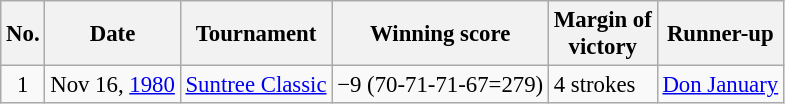<table class="wikitable" style="font-size:95%;">
<tr>
<th>No.</th>
<th>Date</th>
<th>Tournament</th>
<th>Winning score</th>
<th>Margin of<br>victory</th>
<th>Runner-up</th>
</tr>
<tr>
<td align=center>1</td>
<td>Nov 16, <a href='#'>1980</a></td>
<td><a href='#'>Suntree Classic</a></td>
<td>−9 (70-71-71-67=279)</td>
<td>4 strokes</td>
<td> <a href='#'>Don January</a></td>
</tr>
</table>
